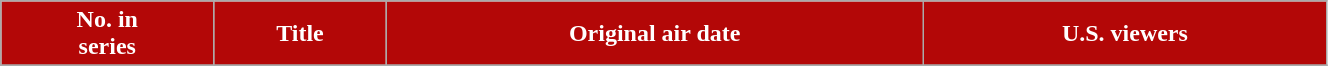<table class="wikitable plainrowheaders" width="70%">
<tr>
<th scope="col" style="background-color: #B30707; color: #FFFFFF;">No. in<br>series</th>
<th scope="col" style="background-color: #B30707; color: #FFFFFF;">Title</th>
<th scope="col" style="background-color: #B30707; color: #FFFFFF;">Original air date</th>
<th scope="col" style="background-color: #B30707; color: #FFFFFF;">U.S. viewers</th>
</tr>
<tr>
</tr>
</table>
